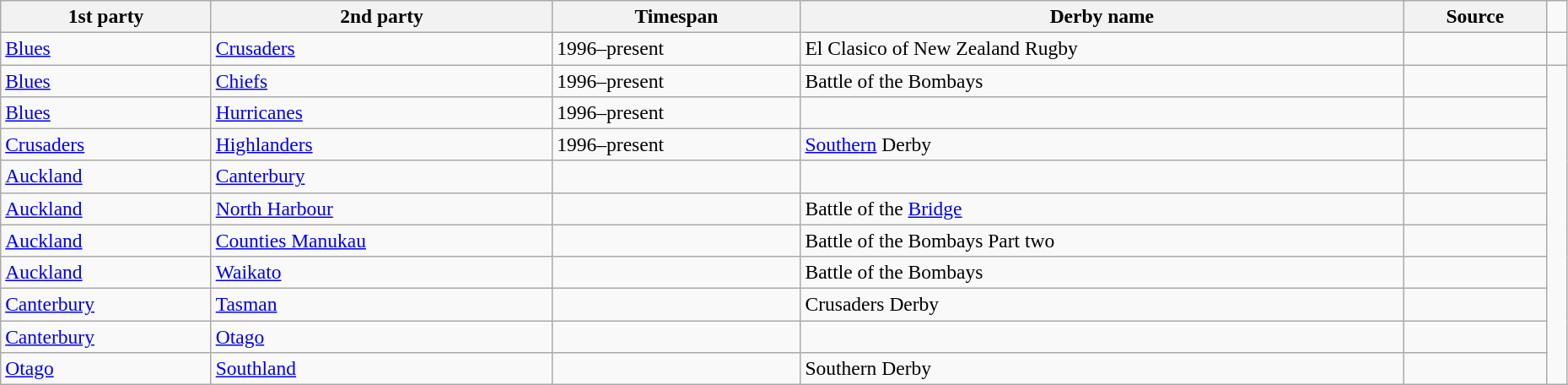<table class="wikitable"  style="font-size:98%; width:98%;">
<tr>
<th>1st party</th>
<th>2nd party</th>
<th>Timespan</th>
<th>Derby name</th>
<th class="unsortable">Source</th>
</tr>
<tr>
<td><a href='#'>Blues</a></td>
<td><a href='#'>Crusaders</a></td>
<td>1996–present</td>
<td>El Clasico of New Zealand Rugby</td>
<td></td>
<td></td>
</tr>
<tr>
<td><a href='#'>Blues</a></td>
<td><a href='#'>Chiefs</a></td>
<td>1996–present</td>
<td>Battle of the Bombays</td>
<td></td>
</tr>
<tr>
<td><a href='#'>Blues</a></td>
<td><a href='#'>Hurricanes</a></td>
<td>1996–present</td>
<td></td>
<td></td>
</tr>
<tr>
<td><a href='#'>Crusaders</a></td>
<td><a href='#'>Highlanders</a></td>
<td>1996–present</td>
<td><a href='#'>Southern</a> Derby</td>
<td></td>
</tr>
<tr>
<td><a href='#'>Auckland</a></td>
<td><a href='#'>Canterbury</a></td>
<td></td>
<td></td>
<td></td>
</tr>
<tr>
<td><a href='#'>Auckland</a></td>
<td><a href='#'>North Harbour</a></td>
<td></td>
<td>Battle of the <a href='#'>Bridge</a></td>
<td></td>
</tr>
<tr>
<td><a href='#'>Auckland</a></td>
<td><a href='#'>Counties Manukau</a></td>
<td></td>
<td>Battle of the Bombays Part two</td>
<td></td>
</tr>
<tr>
<td><a href='#'>Auckland</a></td>
<td><a href='#'>Waikato</a></td>
<td></td>
<td>Battle of the Bombays</td>
<td></td>
</tr>
<tr>
<td><a href='#'>Canterbury</a></td>
<td><a href='#'>Tasman</a></td>
<td></td>
<td>Crusaders Derby</td>
<td></td>
</tr>
<tr>
<td><a href='#'>Canterbury</a></td>
<td><a href='#'>Otago</a></td>
<td></td>
<td></td>
<td></td>
</tr>
<tr>
<td><a href='#'>Otago</a></td>
<td><a href='#'>Southland</a></td>
<td></td>
<td>Southern Derby</td>
<td></td>
</tr>
</table>
